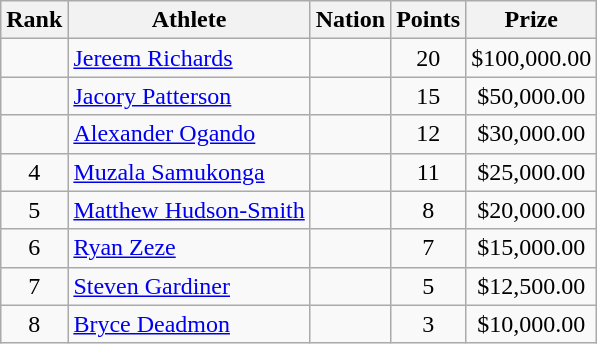<table class="wikitable mw-datatable sortable" style="text-align:center;">
<tr>
<th scope="col" style="width: 10px;">Rank</th>
<th scope="col">Athlete</th>
<th scope="col">Nation</th>
<th scope="col">Points</th>
<th scope="col">Prize</th>
</tr>
<tr>
<td></td>
<td align=left><a href='#'>Jereem Richards</a> </td>
<td align=left></td>
<td>20</td>
<td>$100,000.00</td>
</tr>
<tr>
<td></td>
<td align=left><a href='#'>Jacory Patterson</a> </td>
<td align=left></td>
<td>15</td>
<td>$50,000.00</td>
</tr>
<tr>
<td></td>
<td align=left><a href='#'>Alexander Ogando</a> </td>
<td align=left></td>
<td>12</td>
<td>$30,000.00</td>
</tr>
<tr>
<td>4</td>
<td align=left><a href='#'>Muzala Samukonga</a> </td>
<td align=left></td>
<td>11</td>
<td>$25,000.00</td>
</tr>
<tr>
<td>5</td>
<td align=left><a href='#'>Matthew Hudson-Smith</a> </td>
<td align=left></td>
<td>8</td>
<td>$20,000.00</td>
</tr>
<tr>
<td>6</td>
<td align=left><a href='#'>Ryan Zeze</a> </td>
<td align=left></td>
<td>7</td>
<td>$15,000.00</td>
</tr>
<tr>
<td>7</td>
<td align=left><a href='#'>Steven Gardiner</a> </td>
<td align=left></td>
<td>5</td>
<td>$12,500.00</td>
</tr>
<tr>
<td>8</td>
<td align=left><a href='#'>Bryce Deadmon</a> </td>
<td align=left></td>
<td>3</td>
<td>$10,000.00</td>
</tr>
</table>
